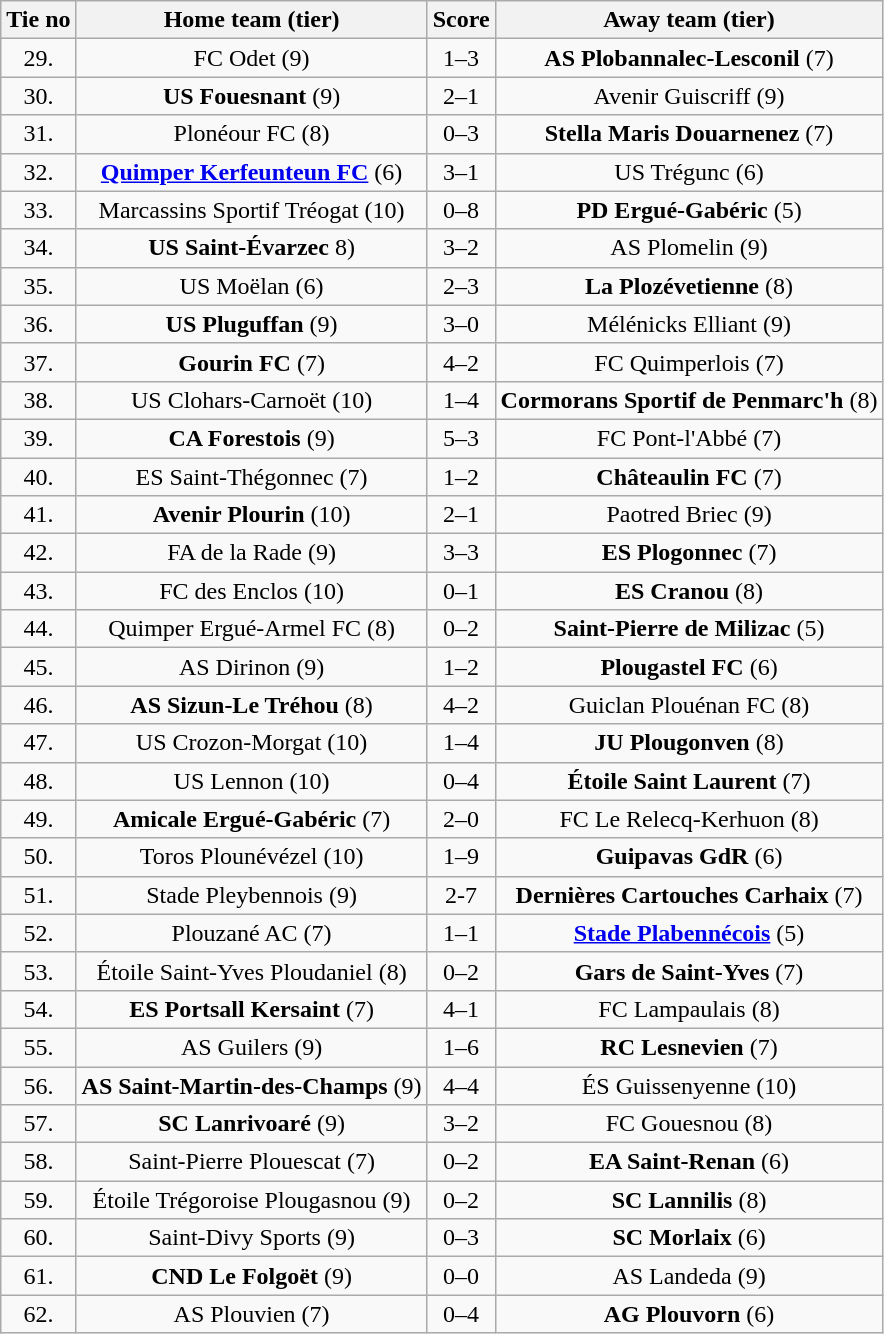<table class="wikitable" style="text-align: center">
<tr>
<th>Tie no</th>
<th>Home team (tier)</th>
<th>Score</th>
<th>Away team (tier)</th>
</tr>
<tr>
<td>29.</td>
<td>FC Odet (9)</td>
<td>1–3</td>
<td><strong>AS Plobannalec-Lesconil</strong> (7)</td>
</tr>
<tr>
<td>30.</td>
<td><strong>US Fouesnant</strong> (9)</td>
<td>2–1</td>
<td>Avenir Guiscriff (9)</td>
</tr>
<tr>
<td>31.</td>
<td>Plonéour FC (8)</td>
<td>0–3</td>
<td><strong>Stella Maris Douarnenez</strong> (7)</td>
</tr>
<tr>
<td>32.</td>
<td><strong><a href='#'>Quimper Kerfeunteun FC</a></strong> (6)</td>
<td>3–1</td>
<td>US Trégunc (6)</td>
</tr>
<tr>
<td>33.</td>
<td>Marcassins Sportif Tréogat (10)</td>
<td>0–8</td>
<td><strong>PD Ergué-Gabéric</strong> (5)</td>
</tr>
<tr>
<td>34.</td>
<td><strong>US Saint-Évarzec</strong> 8)</td>
<td>3–2</td>
<td>AS Plomelin (9)</td>
</tr>
<tr>
<td>35.</td>
<td>US Moëlan (6)</td>
<td>2–3</td>
<td><strong>La Plozévetienne</strong> (8)</td>
</tr>
<tr>
<td>36.</td>
<td><strong>US Pluguffan</strong> (9)</td>
<td>3–0</td>
<td>Mélénicks Elliant (9)</td>
</tr>
<tr>
<td>37.</td>
<td><strong>Gourin FC</strong> (7)</td>
<td>4–2</td>
<td>FC Quimperlois (7)</td>
</tr>
<tr>
<td>38.</td>
<td>US Clohars-Carnoët (10)</td>
<td>1–4</td>
<td><strong>Cormorans Sportif de Penmarc'h</strong> (8)</td>
</tr>
<tr>
<td>39.</td>
<td><strong>CA Forestois</strong> (9)</td>
<td>5–3</td>
<td>FC Pont-l'Abbé (7)</td>
</tr>
<tr>
<td>40.</td>
<td>ES Saint-Thégonnec (7)</td>
<td>1–2</td>
<td><strong>Châteaulin FC</strong> (7)</td>
</tr>
<tr>
<td>41.</td>
<td><strong>Avenir Plourin</strong> (10)</td>
<td>2–1</td>
<td>Paotred Briec (9)</td>
</tr>
<tr>
<td>42.</td>
<td>FA de la Rade (9)</td>
<td>3–3 </td>
<td><strong>ES Plogonnec</strong> (7)</td>
</tr>
<tr>
<td>43.</td>
<td>FC des Enclos (10)</td>
<td>0–1</td>
<td><strong>ES Cranou</strong> (8)</td>
</tr>
<tr>
<td>44.</td>
<td>Quimper Ergué-Armel FC (8)</td>
<td>0–2</td>
<td><strong>Saint-Pierre de Milizac</strong> (5)</td>
</tr>
<tr>
<td>45.</td>
<td>AS Dirinon (9)</td>
<td>1–2</td>
<td><strong>Plougastel FC</strong> (6)</td>
</tr>
<tr>
<td>46.</td>
<td><strong>AS Sizun-Le Tréhou</strong> (8)</td>
<td>4–2</td>
<td>Guiclan Plouénan FC (8)</td>
</tr>
<tr>
<td>47.</td>
<td>US Crozon-Morgat (10)</td>
<td>1–4</td>
<td><strong>JU Plougonven</strong> (8)</td>
</tr>
<tr>
<td>48.</td>
<td>US Lennon (10)</td>
<td>0–4</td>
<td><strong>Étoile Saint Laurent</strong> (7)</td>
</tr>
<tr>
<td>49.</td>
<td><strong>Amicale Ergué-Gabéric</strong> (7)</td>
<td>2–0</td>
<td>FC Le Relecq-Kerhuon (8)</td>
</tr>
<tr>
<td>50.</td>
<td>Toros Plounévézel (10)</td>
<td>1–9</td>
<td><strong>Guipavas GdR</strong> (6)</td>
</tr>
<tr>
<td>51.</td>
<td>Stade Pleybennois (9)</td>
<td>2-7</td>
<td><strong>Dernières Cartouches Carhaix</strong> (7)</td>
</tr>
<tr>
<td>52.</td>
<td>Plouzané AC (7)</td>
<td>1–1 </td>
<td><strong><a href='#'>Stade Plabennécois</a></strong> (5)</td>
</tr>
<tr>
<td>53.</td>
<td>Étoile Saint-Yves Ploudaniel (8)</td>
<td>0–2</td>
<td><strong>Gars de Saint-Yves</strong> (7)</td>
</tr>
<tr>
<td>54.</td>
<td><strong>ES Portsall Kersaint</strong> (7)</td>
<td>4–1</td>
<td>FC Lampaulais (8)</td>
</tr>
<tr>
<td>55.</td>
<td>AS Guilers (9)</td>
<td>1–6</td>
<td><strong>RC Lesnevien</strong> (7)</td>
</tr>
<tr>
<td>56.</td>
<td><strong>AS Saint-Martin-des-Champs</strong> (9)</td>
<td>4–4 </td>
<td>ÉS Guissenyenne (10)</td>
</tr>
<tr>
<td>57.</td>
<td><strong>SC Lanrivoaré</strong> (9)</td>
<td>3–2</td>
<td>FC Gouesnou (8)</td>
</tr>
<tr>
<td>58.</td>
<td>Saint-Pierre Plouescat (7)</td>
<td>0–2</td>
<td><strong>EA Saint-Renan</strong> (6)</td>
</tr>
<tr>
<td>59.</td>
<td>Étoile Trégoroise Plougasnou (9)</td>
<td>0–2</td>
<td><strong>SC Lannilis</strong> (8)</td>
</tr>
<tr>
<td>60.</td>
<td>Saint-Divy Sports (9)</td>
<td>0–3</td>
<td><strong>SC Morlaix</strong> (6)</td>
</tr>
<tr>
<td>61.</td>
<td><strong>CND Le Folgoët</strong> (9)</td>
<td>0–0 </td>
<td>AS Landeda (9)</td>
</tr>
<tr>
<td>62.</td>
<td>AS Plouvien (7)</td>
<td>0–4</td>
<td><strong>AG Plouvorn</strong> (6)</td>
</tr>
</table>
